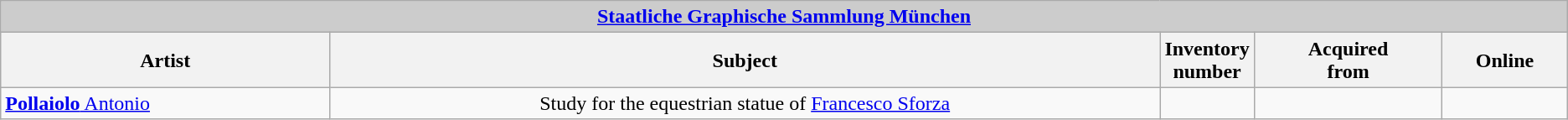<table class="wikitable">
<tr>
<td colspan="5" align="center" bgcolor="#CCCCCC"><strong><a href='#'>Staatliche Graphische Sammlung München</a></strong></td>
</tr>
<tr>
<th width="21%">Artist</th>
<th width="53%">Subject</th>
<th width="6%">Inventory<br>number</th>
<th width="12%">Acquired<br>from</th>
<th>Online<br></th>
</tr>
<tr>
<td align="left"><a href='#'><strong>Pollaiolo</strong> Antonio</a></td>
<td align="center">Study for the equestrian statue of <a href='#'>Francesco Sforza</a></td>
<td align="right"></td>
<td align="center"></td>
<td align="right"></td>
</tr>
</table>
